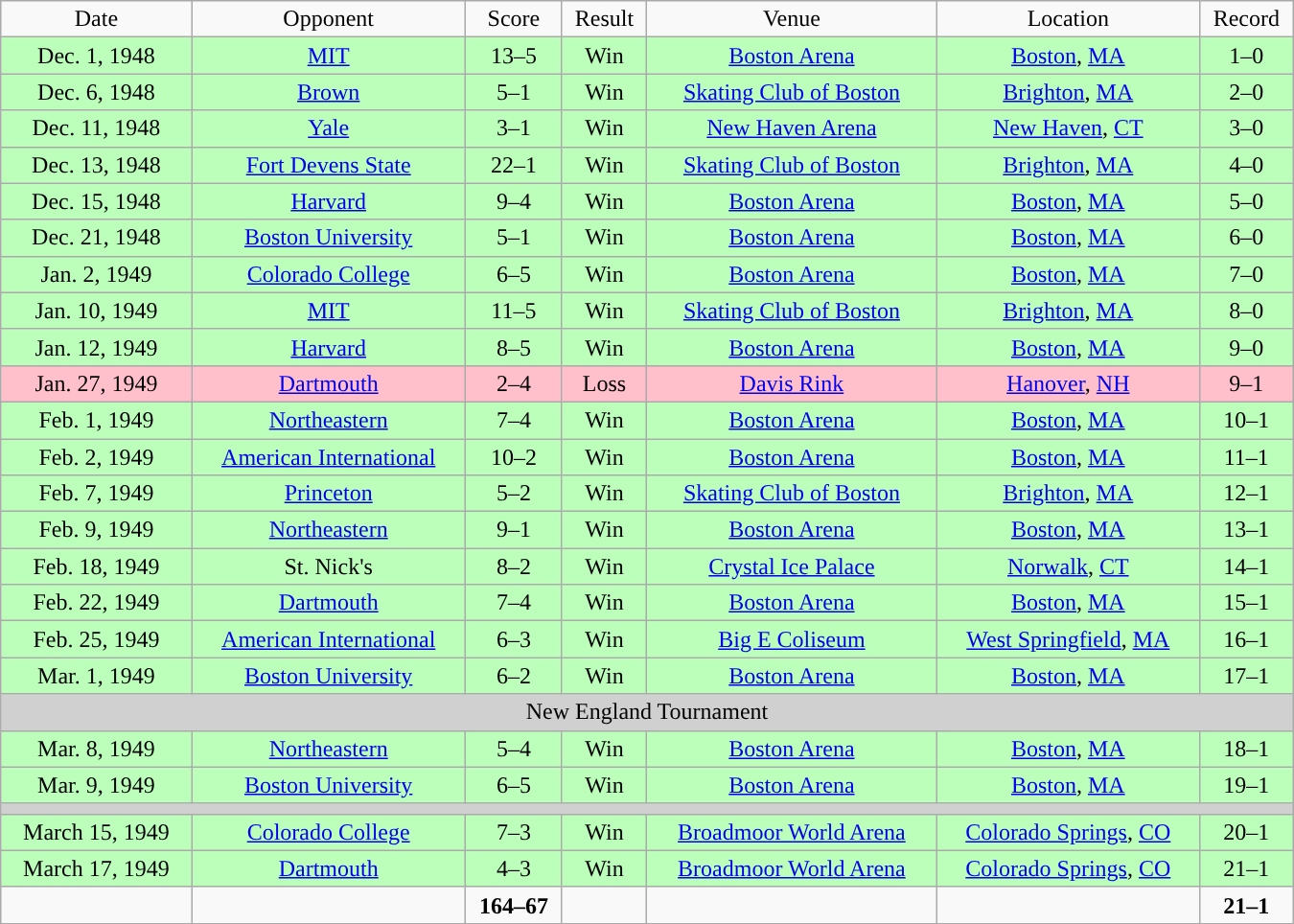<table class="wikitable" width="900">
<tr align="center"  style=>
<td>Date</td>
<td>Opponent</td>
<td>Score</td>
<td>Result</td>
<td>Venue</td>
<td>Location</td>
<td>Record</td>
</tr>
<tr align="center" bgcolor="bbffbb">
<td>Dec. 1, 1948</td>
<td><a href='#'>MIT</a></td>
<td>13–5</td>
<td>Win</td>
<td><a href='#'>Boston Arena</a></td>
<td><a href='#'>Boston</a>, <a href='#'>MA</a></td>
<td>1–0</td>
</tr>
<tr align="center" bgcolor="bbffbb">
<td>Dec. 6, 1948</td>
<td><a href='#'>Brown</a></td>
<td>5–1</td>
<td>Win</td>
<td><a href='#'>Skating Club of Boston</a></td>
<td><a href='#'>Brighton</a>, <a href='#'>MA</a></td>
<td>2–0</td>
</tr>
<tr align="center" bgcolor="bbffbb">
<td>Dec. 11, 1948</td>
<td><a href='#'>Yale</a></td>
<td>3–1</td>
<td>Win</td>
<td><a href='#'>New Haven Arena</a></td>
<td><a href='#'>New Haven</a>, <a href='#'>CT</a></td>
<td>3–0</td>
</tr>
<tr align="center" bgcolor="bbffbb">
<td>Dec. 13, 1948</td>
<td><a href='#'>Fort Devens State</a></td>
<td>22–1</td>
<td>Win</td>
<td><a href='#'>Skating Club of Boston</a></td>
<td><a href='#'>Brighton</a>, <a href='#'>MA</a></td>
<td>4–0</td>
</tr>
<tr align="center" bgcolor="bbffbb">
<td>Dec. 15, 1948</td>
<td><a href='#'>Harvard</a></td>
<td>9–4</td>
<td>Win</td>
<td><a href='#'>Boston Arena</a></td>
<td><a href='#'>Boston</a>, <a href='#'>MA</a></td>
<td>5–0</td>
</tr>
<tr align="center" bgcolor="bbffbb">
<td>Dec. 21, 1948</td>
<td><a href='#'>Boston University</a></td>
<td>5–1</td>
<td>Win</td>
<td><a href='#'>Boston Arena</a></td>
<td><a href='#'>Boston</a>, <a href='#'>MA</a></td>
<td>6–0</td>
</tr>
<tr align="center" bgcolor="bbffbb">
<td>Jan. 2, 1949</td>
<td><a href='#'>Colorado College</a></td>
<td>6–5</td>
<td>Win</td>
<td><a href='#'>Boston Arena</a></td>
<td><a href='#'>Boston</a>, <a href='#'>MA</a></td>
<td>7–0</td>
</tr>
<tr align="center" bgcolor="bbffbb">
<td>Jan. 10, 1949</td>
<td><a href='#'>MIT</a></td>
<td>11–5</td>
<td>Win</td>
<td><a href='#'>Skating Club of Boston</a></td>
<td><a href='#'>Brighton</a>, <a href='#'>MA</a></td>
<td>8–0</td>
</tr>
<tr align="center" bgcolor="bbffbb">
<td>Jan. 12, 1949</td>
<td><a href='#'>Harvard</a></td>
<td>8–5</td>
<td>Win</td>
<td><a href='#'>Boston Arena</a></td>
<td><a href='#'>Boston</a>, <a href='#'>MA</a></td>
<td>9–0</td>
</tr>
<tr align="center" bgcolor="pink">
<td>Jan. 27, 1949</td>
<td><a href='#'>Dartmouth</a></td>
<td>2–4</td>
<td>Loss</td>
<td><a href='#'>Davis Rink</a></td>
<td><a href='#'>Hanover</a>, <a href='#'>NH</a></td>
<td>9–1</td>
</tr>
<tr align="center" bgcolor="bbffbb">
<td>Feb. 1, 1949</td>
<td><a href='#'>Northeastern</a></td>
<td>7–4</td>
<td>Win</td>
<td><a href='#'>Boston Arena</a></td>
<td><a href='#'>Boston</a>, <a href='#'>MA</a></td>
<td>10–1</td>
</tr>
<tr align="center" bgcolor="bbffbb">
<td>Feb. 2, 1949</td>
<td><a href='#'>American International</a></td>
<td>10–2</td>
<td>Win</td>
<td><a href='#'>Boston Arena</a></td>
<td><a href='#'>Boston</a>, <a href='#'>MA</a></td>
<td>11–1</td>
</tr>
<tr align="center" bgcolor="bbffbb">
<td>Feb. 7, 1949</td>
<td><a href='#'>Princeton</a></td>
<td>5–2</td>
<td>Win</td>
<td><a href='#'>Skating Club of Boston</a></td>
<td><a href='#'>Brighton</a>, <a href='#'>MA</a></td>
<td>12–1</td>
</tr>
<tr align="center" bgcolor="bbffbb">
<td>Feb. 9, 1949</td>
<td><a href='#'>Northeastern</a></td>
<td>9–1</td>
<td>Win</td>
<td><a href='#'>Boston Arena</a></td>
<td><a href='#'>Boston</a>, <a href='#'>MA</a></td>
<td>13–1</td>
</tr>
<tr align="center" bgcolor="bbffbb">
<td>Feb. 18, 1949</td>
<td>St. Nick's</td>
<td>8–2</td>
<td>Win</td>
<td><a href='#'>Crystal Ice Palace</a></td>
<td><a href='#'>Norwalk</a>, <a href='#'>CT</a></td>
<td>14–1</td>
</tr>
<tr align="center" bgcolor="bbffbb">
<td>Feb. 22, 1949</td>
<td><a href='#'>Dartmouth</a></td>
<td>7–4</td>
<td>Win</td>
<td><a href='#'>Boston Arena</a></td>
<td><a href='#'>Boston</a>, <a href='#'>MA</a></td>
<td>15–1</td>
</tr>
<tr align="center" bgcolor="bbffbb">
<td>Feb. 25, 1949</td>
<td><a href='#'>American International</a></td>
<td>6–3</td>
<td>Win</td>
<td><a href='#'>Big E Coliseum</a></td>
<td><a href='#'>West Springfield</a>, <a href='#'>MA</a></td>
<td>16–1</td>
</tr>
<tr align="center" bgcolor="bbffbb">
<td>Mar. 1, 1949</td>
<td><a href='#'>Boston University</a></td>
<td>6–2</td>
<td>Win</td>
<td><a href='#'>Boston Arena</a></td>
<td><a href='#'>Boston</a>, <a href='#'>MA</a></td>
<td>17–1</td>
</tr>
<tr align="center" bgcolor="#d0d0d0">
<td colspan=7>New England Tournament</td>
</tr>
<tr align="center" bgcolor="bbffbb">
<td>Mar. 8, 1949</td>
<td><a href='#'>Northeastern</a></td>
<td>5–4</td>
<td>Win</td>
<td><a href='#'>Boston Arena</a></td>
<td><a href='#'>Boston</a>, <a href='#'>MA</a></td>
<td>18–1</td>
</tr>
<tr align="center" bgcolor="bbffbb">
<td>Mar. 9, 1949</td>
<td><a href='#'>Boston University</a></td>
<td>6–5</td>
<td>Win</td>
<td><a href='#'>Boston Arena</a></td>
<td><a href='#'>Boston</a>, <a href='#'>MA</a></td>
<td>19–1</td>
</tr>
<tr align="center" bgcolor="#d0d0d0">
<td colspan=7><strong><a href='#'></a></strong></td>
</tr>
<tr align="center" bgcolor="bbffbb">
<td>March 15, 1949</td>
<td><a href='#'>Colorado College</a></td>
<td>7–3</td>
<td>Win</td>
<td><a href='#'>Broadmoor World Arena</a></td>
<td><a href='#'>Colorado Springs</a>, <a href='#'>CO</a></td>
<td>20–1</td>
</tr>
<tr align="center" bgcolor="bbffbb">
<td>March 17, 1949</td>
<td><a href='#'>Dartmouth</a></td>
<td>4–3</td>
<td>Win</td>
<td><a href='#'>Broadmoor World Arena</a></td>
<td><a href='#'>Colorado Springs</a>, <a href='#'>CO</a></td>
<td>21–1</td>
</tr>
<tr align="center" bgcolor="">
<td></td>
<td></td>
<td><strong>164–67</strong></td>
<td></td>
<td></td>
<td></td>
<td><strong>21–1</strong></td>
</tr>
</table>
